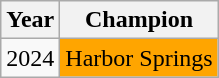<table class=wikitable>
<tr>
<th>Year</th>
<th>Champion</th>
</tr>
<tr>
<td>2024</td>
<td !align=center style="background:orange;color:black">Harbor Springs</td>
</tr>
</table>
